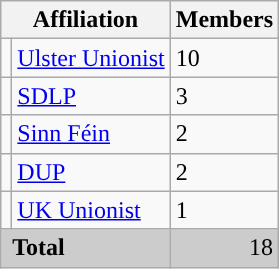<table class="wikitable">
<tr>
<th colspan="2">Affiliation</th>
<th>Members</th>
</tr>
<tr>
<td></td>
<td><a href='#'>Ulster Unionist</a></td>
<td>10</td>
</tr>
<tr>
<td></td>
<td><a href='#'>SDLP</a></td>
<td>3</td>
</tr>
<tr>
<td></td>
<td><a href='#'>Sinn Féin</a></td>
<td>2</td>
</tr>
<tr>
<td></td>
<td><a href='#'>DUP</a></td>
<td>2</td>
</tr>
<tr>
<td></td>
<td><a href='#'>UK Unionist</a></td>
<td>1</td>
</tr>
<tr bgcolor="CCCCCC">
<td colspan="2" rowspan="1"> <strong>Total</strong></td>
<td align="right">18</td>
</tr>
</table>
